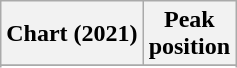<table class="wikitable sortable plainrowheaders" style="text-align:center">
<tr>
<th scope="col">Chart (2021)</th>
<th scope="col">Peak<br>position</th>
</tr>
<tr>
</tr>
<tr>
</tr>
<tr>
</tr>
<tr>
</tr>
</table>
